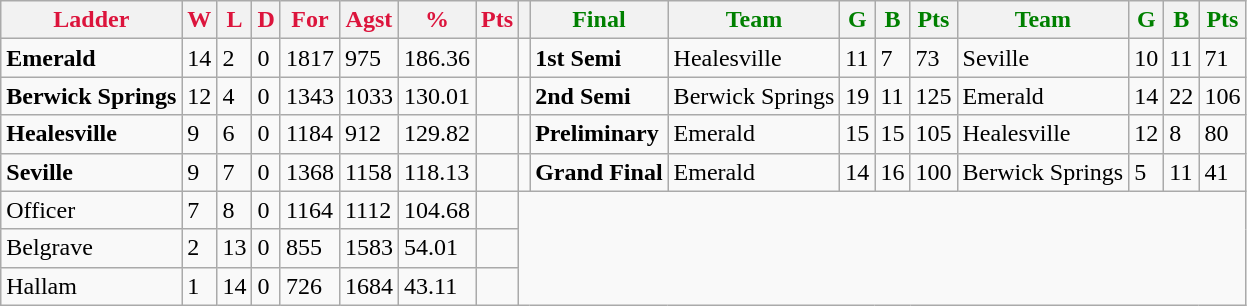<table class="wikitable">
<tr>
<th style="color:crimson">Ladder</th>
<th style="color:crimson">W</th>
<th style="color:crimson">L</th>
<th style="color:crimson">D</th>
<th style="color:crimson">For</th>
<th style="color:crimson">Agst</th>
<th style="color:crimson">%</th>
<th style="color:crimson">Pts</th>
<th></th>
<th style="color:green">Final</th>
<th style="color:green">Team</th>
<th style="color:green">G</th>
<th style="color:green">B</th>
<th style="color:green">Pts</th>
<th style="color:green">Team</th>
<th style="color:green">G</th>
<th style="color:green">B</th>
<th style="color:green">Pts</th>
</tr>
<tr>
<td><strong>Emerald</strong></td>
<td>14</td>
<td>2</td>
<td>0</td>
<td>1817</td>
<td>975</td>
<td>186.36</td>
<td></td>
<td></td>
<td><strong>1st Semi</strong></td>
<td>Healesville</td>
<td>11</td>
<td>7</td>
<td>73</td>
<td>Seville</td>
<td>10</td>
<td>11</td>
<td>71</td>
</tr>
<tr>
<td><strong>Berwick Springs</strong></td>
<td>12</td>
<td>4</td>
<td>0</td>
<td>1343</td>
<td>1033</td>
<td>130.01</td>
<td></td>
<td></td>
<td><strong>2nd Semi</strong></td>
<td>Berwick Springs</td>
<td>19</td>
<td>11</td>
<td>125</td>
<td>Emerald</td>
<td>14</td>
<td>22</td>
<td>106</td>
</tr>
<tr>
<td><strong>Healesville</strong></td>
<td>9</td>
<td>6</td>
<td>0</td>
<td>1184</td>
<td>912</td>
<td>129.82</td>
<td></td>
<td></td>
<td><strong>Preliminary</strong></td>
<td>Emerald</td>
<td>15</td>
<td>15</td>
<td>105</td>
<td>Healesville</td>
<td>12</td>
<td>8</td>
<td>80</td>
</tr>
<tr>
<td><strong>Seville</strong></td>
<td>9</td>
<td>7</td>
<td>0</td>
<td>1368</td>
<td>1158</td>
<td>118.13</td>
<td></td>
<td></td>
<td><strong>Grand Final</strong></td>
<td>Emerald</td>
<td>14</td>
<td>16</td>
<td>100</td>
<td>Berwick Springs</td>
<td>5</td>
<td>11</td>
<td>41</td>
</tr>
<tr>
<td>Officer</td>
<td>7</td>
<td>8</td>
<td>0</td>
<td>1164</td>
<td>1112</td>
<td>104.68</td>
<td></td>
</tr>
<tr>
<td>Belgrave</td>
<td>2</td>
<td>13</td>
<td>0</td>
<td>855</td>
<td>1583</td>
<td>54.01</td>
<td></td>
</tr>
<tr>
<td>Hallam</td>
<td>1</td>
<td>14</td>
<td>0</td>
<td>726</td>
<td>1684</td>
<td>43.11</td>
<td></td>
</tr>
</table>
